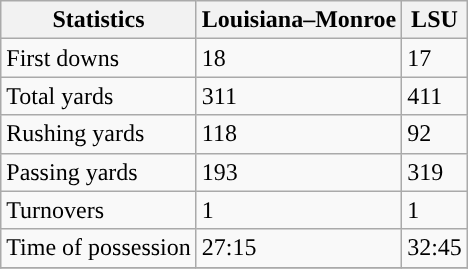<table class="wikitable">
<tr>
<th>Statistics</th>
<th>Louisiana–Monroe</th>
<th>LSU</th>
</tr>
<tr>
<td>First downs</td>
<td>18</td>
<td>17</td>
</tr>
<tr>
<td>Total yards</td>
<td>311</td>
<td>411</td>
</tr>
<tr>
<td>Rushing yards</td>
<td>118</td>
<td>92</td>
</tr>
<tr>
<td>Passing yards</td>
<td>193</td>
<td>319</td>
</tr>
<tr>
<td>Turnovers</td>
<td>1</td>
<td>1</td>
</tr>
<tr>
<td>Time of possession</td>
<td>27:15</td>
<td>32:45</td>
</tr>
<tr>
</tr>
</table>
